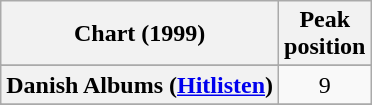<table class="wikitable plainrowheaders sortable" style="text-align:center">
<tr>
<th scope="col">Chart (1999)</th>
<th scope="col">Peak<br>position</th>
</tr>
<tr>
</tr>
<tr>
<th scope="row">Danish Albums (<a href='#'>Hitlisten</a>)</th>
<td>9</td>
</tr>
<tr>
</tr>
<tr>
</tr>
<tr>
</tr>
<tr>
</tr>
</table>
